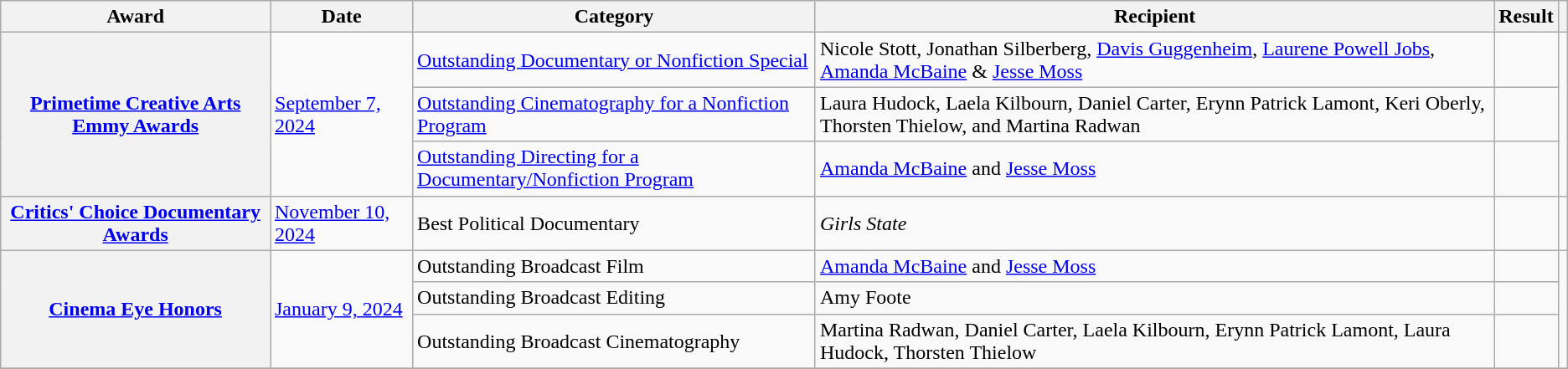<table class="wikitable sortable plainrowheaders">
<tr>
<th>Award</th>
<th>Date</th>
<th>Category</th>
<th>Recipient</th>
<th>Result</th>
<th></th>
</tr>
<tr>
<th scope="row" rowspan="3"><a href='#'>Primetime Creative Arts Emmy Awards</a></th>
<td rowspan="3"><a href='#'>September 7, 2024</a></td>
<td><a href='#'>Outstanding Documentary or Nonfiction Special</a></td>
<td>Nicole Stott, Jonathan Silberberg, <a href='#'>Davis Guggenheim</a>, <a href='#'>Laurene Powell Jobs</a>, <a href='#'>Amanda McBaine</a> & <a href='#'>Jesse Moss</a></td>
<td></td>
<td rowspan="3" align="center"></td>
</tr>
<tr>
<td><a href='#'>Outstanding Cinematography for a Nonfiction Program</a></td>
<td>Laura Hudock, Laela Kilbourn, Daniel Carter, Erynn Patrick Lamont, Keri Oberly, Thorsten Thielow, and Martina Radwan</td>
<td></td>
</tr>
<tr>
<td><a href='#'>Outstanding Directing for a Documentary/Nonfiction Program</a></td>
<td><a href='#'>Amanda McBaine</a> and <a href='#'>Jesse Moss</a></td>
<td></td>
</tr>
<tr>
<th scope="row"><a href='#'>Critics' Choice Documentary Awards</a></th>
<td><a href='#'>November 10, 2024</a></td>
<td>Best Political Documentary</td>
<td><em>Girls State</em></td>
<td></td>
<td align="center"></td>
</tr>
<tr>
<th scope="row" rowspan="3"><a href='#'>Cinema Eye Honors</a></th>
<td rowspan="3"><a href='#'>January 9, 2024</a></td>
<td>Outstanding Broadcast Film</td>
<td><a href='#'>Amanda McBaine</a> and <a href='#'>Jesse Moss</a></td>
<td></td>
<td align="center" rowspan="3"></td>
</tr>
<tr>
<td>Outstanding Broadcast Editing</td>
<td>Amy Foote</td>
<td></td>
</tr>
<tr>
<td>Outstanding Broadcast Cinematography</td>
<td>Martina Radwan, Daniel Carter, Laela Kilbourn, Erynn Patrick Lamont, Laura Hudock, Thorsten Thielow</td>
<td></td>
</tr>
<tr>
</tr>
</table>
